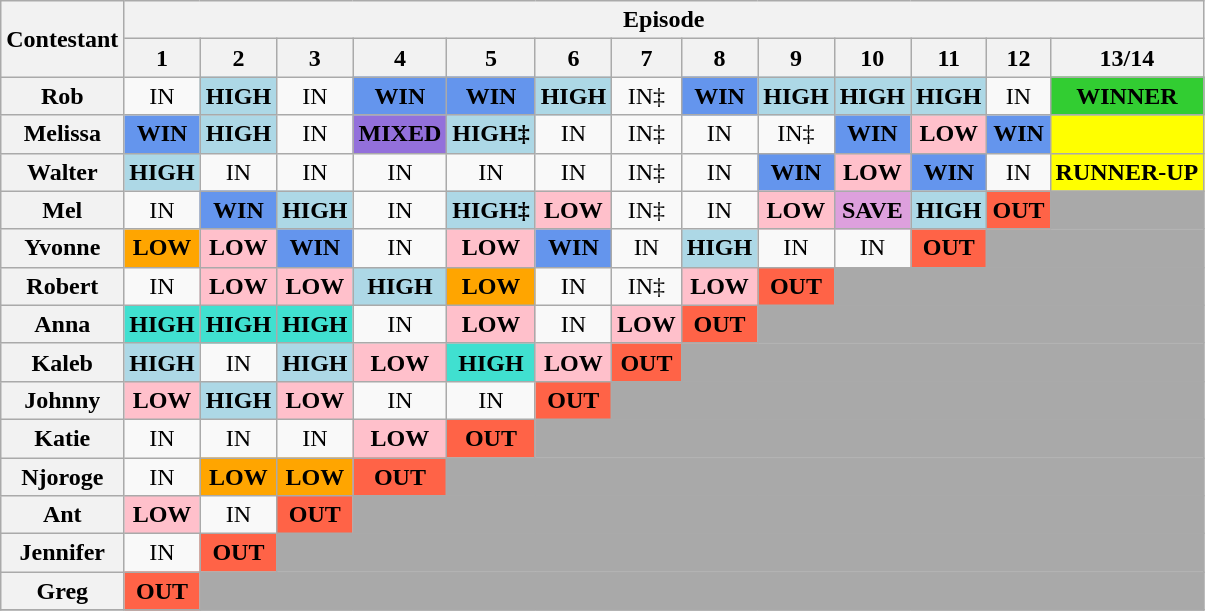<table class="wikitable" style="text-align:center;font-size:100%">
<tr>
<th rowspan=2>Contestant</th>
<th colspan=13>Episode</th>
</tr>
<tr>
<th>1</th>
<th>2</th>
<th>3</th>
<th>4</th>
<th>5</th>
<th>6</th>
<th>7</th>
<th>8</th>
<th>9</th>
<th>10</th>
<th>11</th>
<th>12</th>
<th>13/14</th>
</tr>
<tr>
<th>Rob</th>
<td>IN</td>
<td style="background:lightblue;"><strong>HIGH</strong></td>
<td>IN</td>
<td style="background:cornflowerblue;"><strong>WIN</strong></td>
<td style="background:cornflowerblue;"><strong>WIN</strong></td>
<td style="background:lightblue;"><strong>HIGH</strong></td>
<td>IN‡</td>
<td style="background:cornflowerblue;"><strong>WIN</strong></td>
<td style="background:lightblue;"><strong>HIGH</strong></td>
<td style="background:lightblue;"><strong>HIGH</strong></td>
<td style="background:lightblue;"><strong>HIGH</strong></td>
<td>IN</td>
<td style="background:limegreen;"><strong>WINNER</strong></td>
</tr>
<tr>
<th>Melissa</th>
<td style="background:cornflowerblue;"><strong>WIN</strong></td>
<td style="background:lightblue;"><strong>HIGH</strong></td>
<td>IN</td>
<td style="background:#9370db;"><strong>MIXED</strong></td>
<td style="background:lightblue;"><strong>HIGH‡</strong></td>
<td>IN</td>
<td>IN‡</td>
<td>IN</td>
<td>IN‡</td>
<td style="background:cornflowerblue;"><strong>WIN</strong></td>
<td style="background:pink;"><strong>LOW</strong></td>
<td style="background:cornflowerblue;"><strong>WIN</strong></td>
<td style="background:yellow;"></td>
</tr>
<tr>
<th>Walter</th>
<td style="background:lightblue;"><strong>HIGH</strong></td>
<td>IN</td>
<td>IN</td>
<td>IN</td>
<td>IN</td>
<td>IN</td>
<td>IN‡</td>
<td>IN</td>
<td style="background:cornflowerblue;"><strong>WIN</strong></td>
<td style="background:pink;"><strong>LOW</strong></td>
<td style="background:cornflowerblue;"><strong>WIN</strong></td>
<td>IN</td>
<td style="background:yellow;"><strong>RUNNER-UP</strong></td>
</tr>
<tr>
<th>Mel</th>
<td>IN</td>
<td style="background:cornflowerblue;"><strong>WIN</strong></td>
<td style="background:lightblue;"><strong>HIGH</strong></td>
<td>IN</td>
<td style="background:lightblue;"><strong>HIGH‡</strong></td>
<td style="background:pink;"><strong>LOW</strong></td>
<td>IN‡</td>
<td>IN</td>
<td style="background:pink;"><strong>LOW</strong></td>
<td style="background:plum;"><strong>SAVE</strong></td>
<td style="background:lightblue;"><strong>HIGH</strong></td>
<td style="background:tomato;"><strong>OUT</strong></td>
<td colspan="5" style="background:darkgrey;"></td>
</tr>
<tr>
<th>Yvonne</th>
<td style="background:orange;"><strong>LOW</strong></td>
<td style="background:pink;"><strong>LOW</strong></td>
<td style="background:cornflowerblue;"><strong>WIN</strong></td>
<td>IN</td>
<td style="background:pink;"><strong>LOW</strong></td>
<td style="background:cornflowerblue;"><strong>WIN</strong></td>
<td>IN</td>
<td style="background:lightblue;"><strong>HIGH</strong></td>
<td>IN</td>
<td>IN</td>
<td style="background:tomato;"><strong>OUT</strong></td>
<td colspan="6" style="background:darkgrey;"></td>
</tr>
<tr>
<th>Robert</th>
<td>IN</td>
<td style="background:pink;"><strong>LOW</strong></td>
<td style="background:pink;"><strong>LOW</strong></td>
<td style="background:lightblue;"><strong>HIGH</strong></td>
<td style="background:orange;"><strong>LOW</strong></td>
<td>IN</td>
<td>IN‡</td>
<td style="background:pink;"><strong>LOW</strong></td>
<td style="background:tomato;"><strong>OUT</strong></td>
<td colspan="8" style="background:darkgrey;"></td>
</tr>
<tr>
<th>Anna</th>
<td style="background:turquoise;"><strong>HIGH</strong></td>
<td style="background:turquoise;"><strong>HIGH</strong></td>
<td style="background:turquoise;"><strong>HIGH</strong></td>
<td>IN</td>
<td style="background:pink;"><strong>LOW</strong></td>
<td>IN</td>
<td style="background:pink;"><strong>LOW</strong></td>
<td style="background:tomato;"><strong>OUT</strong></td>
<td colspan="9" style="background:darkgrey;"></td>
</tr>
<tr>
<th>Kaleb</th>
<td style="background:lightblue;"><strong>HIGH</strong></td>
<td>IN</td>
<td style="background:lightblue;"><strong>HIGH</strong></td>
<td style="background:pink;"><strong>LOW</strong></td>
<td style="background:turquoise;"><strong>HIGH</strong></td>
<td style="background:pink;"><strong>LOW</strong></td>
<td style="background:tomato;"><strong>OUT</strong></td>
<td colspan="10" style="background:darkgrey;"></td>
</tr>
<tr>
<th>Johnny</th>
<td style="background:pink;"><strong>LOW</strong></td>
<td style="background:lightblue;"><strong>HIGH</strong></td>
<td style="background:pink;"><strong>LOW</strong></td>
<td>IN</td>
<td>IN</td>
<td style="background:tomato;"><strong>OUT</strong></td>
<td colspan="11" style="background:darkgrey;"></td>
</tr>
<tr>
<th>Katie</th>
<td>IN</td>
<td>IN</td>
<td>IN</td>
<td style="background:pink;"><strong>LOW</strong></td>
<td style="background:tomato;"><strong>OUT</strong></td>
<td colspan="12" style="background:darkgrey;"></td>
</tr>
<tr>
<th>Njoroge</th>
<td>IN</td>
<td style="background:orange;"><strong>LOW</strong></td>
<td style="background:orange;"><strong>LOW</strong></td>
<td style="background:tomato;"><strong>OUT</strong></td>
<td colspan="13" style="background:darkgrey;"></td>
</tr>
<tr>
<th>Ant</th>
<td style="background:pink;"><strong>LOW</strong></td>
<td>IN</td>
<td style="background:tomato;"><strong>OUT</strong></td>
<td colspan="14" style="background:darkgrey;"></td>
</tr>
<tr>
<th>Jennifer</th>
<td>IN</td>
<td style="background:tomato;"><strong>OUT</strong></td>
<td colspan="15" style="background:darkgrey;"></td>
</tr>
<tr>
<th>Greg</th>
<td style="background:tomato;"><strong>OUT</strong></td>
<td colspan="16" style="background:darkgrey;"></td>
</tr>
<tr>
</tr>
</table>
